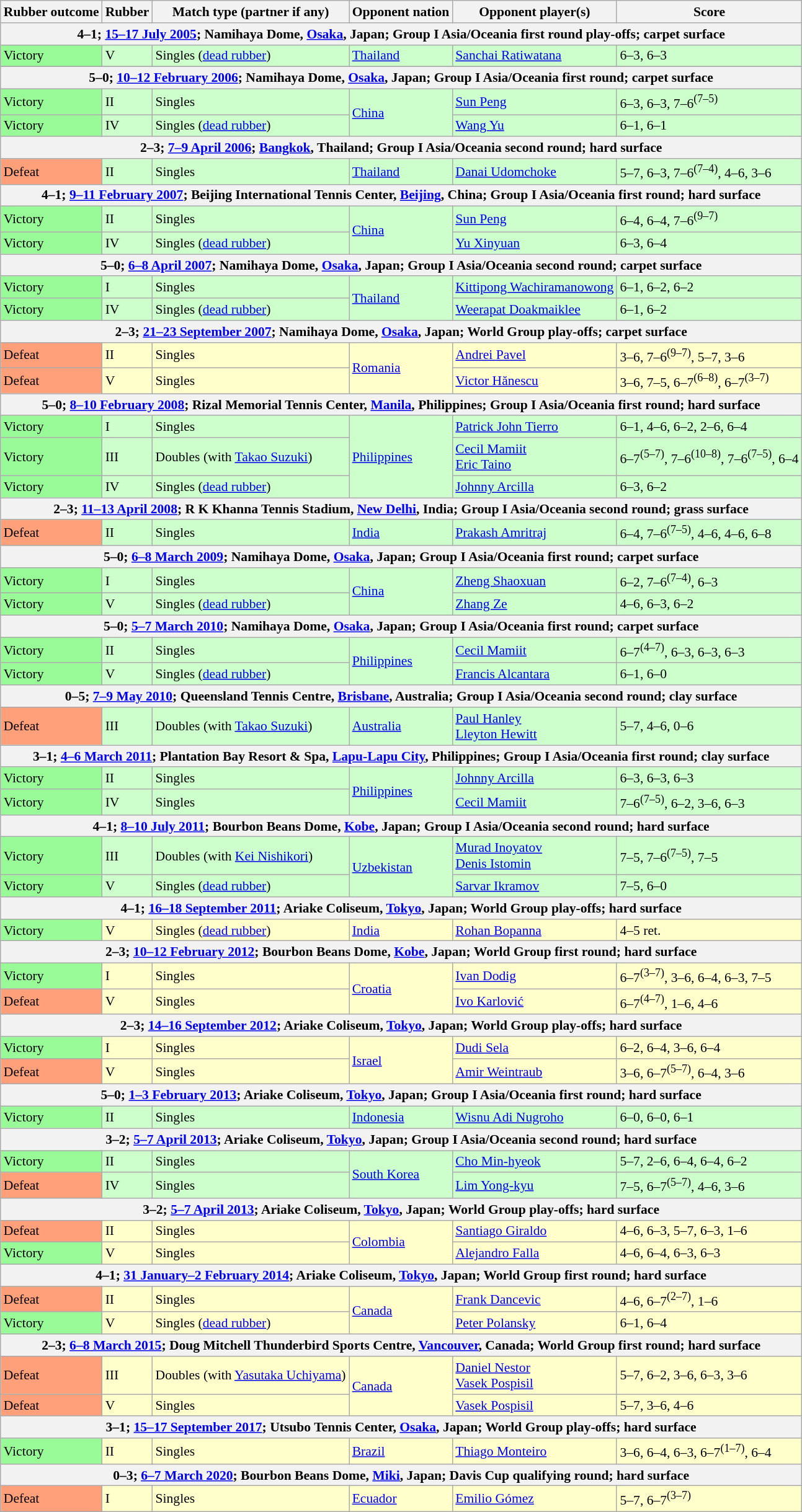<table class="wikitable" style="font-size:90%">
<tr>
<th>Rubber outcome</th>
<th>Rubber</th>
<th>Match type (partner if any)</th>
<th>Opponent nation</th>
<th>Opponent player(s)</th>
<th>Score</th>
</tr>
<tr>
<th colspan="6"><small></small>4–1; <a href='#'>15–17 July 2005</a>; Namihaya Dome, <a href='#'>Osaka</a>, Japan; Group I Asia/Oceania first round play-offs; carpet surface</th>
</tr>
<tr style="background:#cfc;">
<td bgcolor="98FB98">Victory</td>
<td>V</td>
<td>Singles (<a href='#'>dead rubber</a>)</td>
<td> <a href='#'>Thailand</a></td>
<td><a href='#'>Sanchai Ratiwatana</a></td>
<td>6–3, 6–3</td>
</tr>
<tr>
</tr>
<tr>
<th colspan="6"><small></small>5–0; <a href='#'>10–12 February 2006</a>; Namihaya Dome, <a href='#'>Osaka</a>, Japan; Group I Asia/Oceania first round; carpet surface</th>
</tr>
<tr style="background:#cfc;">
<td bgcolor="98FB98">Victory</td>
<td>II</td>
<td>Singles</td>
<td rowspan="2"> <a href='#'>China</a></td>
<td><a href='#'>Sun Peng</a></td>
<td>6–3, 6–3, 7–6<sup>(7–5)</sup></td>
</tr>
<tr style="background:#cfc;">
<td bgcolor="98FB98">Victory</td>
<td>IV</td>
<td>Singles (<a href='#'>dead rubber</a>)</td>
<td><a href='#'>Wang Yu</a></td>
<td>6–1, 6–1</td>
</tr>
<tr>
<th colspan="6"><small></small>2–3; <a href='#'>7–9 April 2006</a>; <a href='#'>Bangkok</a>, Thailand; Group I Asia/Oceania second round; hard surface</th>
</tr>
<tr style="background:#cfc;">
<td bgcolor="FFA07A">Defeat</td>
<td>II</td>
<td>Singles</td>
<td> <a href='#'>Thailand</a></td>
<td><a href='#'>Danai Udomchoke</a></td>
<td>5–7, 6–3, 7–6<sup>(7–4)</sup>, 4–6, 3–6</td>
</tr>
<tr>
<th colspan="6"><small></small>4–1; <a href='#'>9–11 February 2007</a>; Beijing International Tennis Center, <a href='#'>Beijing</a>, China; Group I Asia/Oceania first round; hard surface</th>
</tr>
<tr style="background:#cfc;">
<td bgcolor="98FB98">Victory</td>
<td>II</td>
<td>Singles</td>
<td rowspan="2"> <a href='#'>China</a></td>
<td><a href='#'>Sun Peng</a></td>
<td>6–4, 6–4, 7–6<sup>(9–7)</sup></td>
</tr>
<tr style="background:#cfc;">
<td bgcolor="98FB98">Victory</td>
<td>IV</td>
<td>Singles (<a href='#'>dead rubber</a>)</td>
<td><a href='#'>Yu Xinyuan</a></td>
<td>6–3, 6–4</td>
</tr>
<tr>
<th colspan="6"><small></small>5–0; <a href='#'>6–8 April 2007</a>; Namihaya Dome, <a href='#'>Osaka</a>, Japan; Group I Asia/Oceania second round; carpet surface</th>
</tr>
<tr style="background:#cfc;">
<td bgcolor="98FB98">Victory</td>
<td>I</td>
<td>Singles</td>
<td rowspan="2"> <a href='#'>Thailand</a></td>
<td><a href='#'>Kittipong Wachiramanowong</a></td>
<td>6–1, 6–2, 6–2</td>
</tr>
<tr style="background:#cfc;">
<td bgcolor="98FB98">Victory</td>
<td>IV</td>
<td>Singles (<a href='#'>dead rubber</a>)</td>
<td><a href='#'>Weerapat Doakmaiklee</a></td>
<td>6–1, 6–2</td>
</tr>
<tr>
<th colspan="6"><small></small>2–3; <a href='#'>21–23 September 2007</a>; Namihaya Dome, <a href='#'>Osaka</a>, Japan; World Group play-offs; carpet surface</th>
</tr>
<tr style="background:#ffc;">
<td bgcolor="FFA07A">Defeat</td>
<td>II</td>
<td>Singles</td>
<td rowspan="2"> <a href='#'>Romania</a></td>
<td><a href='#'>Andrei Pavel</a></td>
<td>3–6, 7–6<sup>(9–7)</sup>, 5–7, 3–6</td>
</tr>
<tr style="background:#ffc;">
<td bgcolor="FFA07A">Defeat</td>
<td>V</td>
<td>Singles</td>
<td><a href='#'>Victor Hănescu</a></td>
<td>3–6, 7–5, 6–7<sup>(6–8)</sup>, 6–7<sup>(3–7)</sup></td>
</tr>
<tr>
<th colspan="6"><small></small>5–0; <a href='#'>8–10 February 2008</a>; Rizal Memorial Tennis Center, <a href='#'>Manila</a>, Philippines; Group I Asia/Oceania first round; hard surface</th>
</tr>
<tr style="background:#cfc;">
<td bgcolor="98FB98">Victory</td>
<td>I</td>
<td>Singles</td>
<td rowspan="3"> <a href='#'>Philippines</a></td>
<td><a href='#'>Patrick John Tierro</a></td>
<td>6–1, 4–6, 6–2, 2–6, 6–4</td>
</tr>
<tr style="background:#cfc;">
<td bgcolor="98FB98">Victory</td>
<td>III</td>
<td>Doubles (with <a href='#'>Takao Suzuki</a>)</td>
<td><a href='#'>Cecil Mamiit</a><br><a href='#'>Eric Taino</a></td>
<td>6–7<sup>(5–7)</sup>, 7–6<sup>(10–8)</sup>, 7–6<sup>(7–5)</sup>, 6–4</td>
</tr>
<tr style="background:#cfc;">
<td bgcolor="98FB98">Victory</td>
<td>IV</td>
<td>Singles (<a href='#'>dead rubber</a>)</td>
<td><a href='#'>Johnny Arcilla</a></td>
<td>6–3, 6–2</td>
</tr>
<tr>
<th colspan="6"><small></small>2–3; <a href='#'>11–13 April 2008</a>; R K Khanna Tennis Stadium, <a href='#'>New Delhi</a>, India; Group I Asia/Oceania second round; grass surface</th>
</tr>
<tr style="background:#cfc;">
<td bgcolor="FFA07A">Defeat</td>
<td>II</td>
<td>Singles</td>
<td> <a href='#'>India</a></td>
<td><a href='#'>Prakash Amritraj</a></td>
<td>6–4, 7–6<sup>(7–5)</sup>, 4–6, 4–6, 6–8</td>
</tr>
<tr>
<th colspan="6"><small></small>5–0; <a href='#'>6–8 March 2009</a>; Namihaya Dome, <a href='#'>Osaka</a>, Japan; Group I Asia/Oceania first round; carpet surface</th>
</tr>
<tr style="background:#cfc;">
<td bgcolor="98FB98">Victory</td>
<td>I</td>
<td>Singles</td>
<td rowspan="2"> <a href='#'>China</a></td>
<td><a href='#'>Zheng Shaoxuan</a></td>
<td>6–2, 7–6<sup>(7–4)</sup>, 6–3</td>
</tr>
<tr style="background:#cfc;">
<td bgcolor="98FB98">Victory</td>
<td>V</td>
<td>Singles (<a href='#'>dead rubber</a>)</td>
<td><a href='#'>Zhang Ze</a></td>
<td>4–6, 6–3, 6–2</td>
</tr>
<tr>
<th colspan="6"><small></small>5–0; <a href='#'>5–7 March 2010</a>; Namihaya Dome, <a href='#'>Osaka</a>, Japan; Group I Asia/Oceania first round; carpet surface</th>
</tr>
<tr style="background:#cfc;">
<td bgcolor="98FB98">Victory</td>
<td>II</td>
<td>Singles</td>
<td rowspan="2"> <a href='#'>Philippines</a></td>
<td><a href='#'>Cecil Mamiit</a></td>
<td>6–7<sup>(4–7)</sup>, 6–3, 6–3, 6–3</td>
</tr>
<tr style="background:#cfc;">
<td bgcolor="98FB98">Victory</td>
<td>V</td>
<td>Singles (<a href='#'>dead rubber</a>)</td>
<td><a href='#'>Francis Alcantara</a></td>
<td>6–1, 6–0</td>
</tr>
<tr>
<th colspan="6"><small></small>0–5; <a href='#'>7–9 May 2010</a>; Queensland Tennis Centre, <a href='#'>Brisbane</a>, Australia; Group I Asia/Oceania second round; clay surface</th>
</tr>
<tr style="background:#cfc;">
<td bgcolor="FFA07A">Defeat</td>
<td>III</td>
<td>Doubles (with <a href='#'>Takao Suzuki</a>)</td>
<td> <a href='#'>Australia</a></td>
<td><a href='#'>Paul Hanley</a><br><a href='#'>Lleyton Hewitt</a></td>
<td>5–7, 4–6, 0–6</td>
</tr>
<tr>
<th colspan="6"><small></small>3–1; <a href='#'>4–6 March 2011</a>; Plantation Bay Resort & Spa, <a href='#'>Lapu-Lapu City</a>, Philippines; Group I Asia/Oceania first round; clay surface</th>
</tr>
<tr style="background:#cfc;">
<td bgcolor="98FB98">Victory</td>
<td>II</td>
<td>Singles</td>
<td rowspan="2"> <a href='#'>Philippines</a></td>
<td><a href='#'>Johnny Arcilla</a></td>
<td>6–3, 6–3, 6–3</td>
</tr>
<tr style="background:#cfc;">
<td bgcolor="98FB98">Victory</td>
<td>IV</td>
<td>Singles</td>
<td><a href='#'>Cecil Mamiit</a></td>
<td>7–6<sup>(7–5)</sup>, 6–2, 3–6, 6–3</td>
</tr>
<tr>
<th colspan="6"><small></small>4–1; <a href='#'>8–10 July 2011</a>; Bourbon Beans Dome, <a href='#'>Kobe</a>, Japan; Group I Asia/Oceania second round; hard surface</th>
</tr>
<tr style="background:#cfc;">
<td bgcolor="98FB98">Victory</td>
<td>III</td>
<td>Doubles (with <a href='#'>Kei Nishikori</a>)</td>
<td rowspan="2"> <a href='#'>Uzbekistan</a></td>
<td><a href='#'>Murad Inoyatov</a><br><a href='#'>Denis Istomin</a></td>
<td>7–5, 7–6<sup>(7–5)</sup>, 7–5</td>
</tr>
<tr style="background:#cfc;">
<td bgcolor="98FB98">Victory</td>
<td>V</td>
<td>Singles (<a href='#'>dead rubber</a>)</td>
<td><a href='#'>Sarvar Ikramov</a></td>
<td>7–5, 6–0</td>
</tr>
<tr>
<th colspan="6"><small></small>4–1; <a href='#'>16–18 September 2011</a>; Ariake Coliseum, <a href='#'>Tokyo</a>, Japan; World Group play-offs; hard surface</th>
</tr>
<tr style="background:#ffc;">
<td bgcolor="98FB98">Victory</td>
<td>V</td>
<td>Singles (<a href='#'>dead rubber</a>)</td>
<td> <a href='#'>India</a></td>
<td><a href='#'>Rohan Bopanna</a></td>
<td>4–5 ret.</td>
</tr>
<tr>
<th colspan="6"><small></small>2–3; <a href='#'>10–12 February 2012</a>; Bourbon Beans Dome, <a href='#'>Kobe</a>, Japan; World Group first round; hard surface</th>
</tr>
<tr style="background:#ffc;">
<td bgcolor="98FB98">Victory</td>
<td>I</td>
<td>Singles</td>
<td rowspan="2"> <a href='#'>Croatia</a></td>
<td><a href='#'>Ivan Dodig</a></td>
<td>6–7<sup>(3–7)</sup>, 3–6, 6–4, 6–3, 7–5</td>
</tr>
<tr style="background:#ffc;">
<td bgcolor="FFA07A">Defeat</td>
<td>V</td>
<td>Singles</td>
<td><a href='#'>Ivo Karlović</a></td>
<td>6–7<sup>(4–7)</sup>, 1–6, 4–6</td>
</tr>
<tr>
<th colspan="6"><small></small>2–3; <a href='#'>14–16 September 2012</a>; Ariake Coliseum, <a href='#'>Tokyo</a>, Japan; World Group play-offs; hard surface</th>
</tr>
<tr style="background:#ffc;">
<td bgcolor="98FB98">Victory</td>
<td>I</td>
<td>Singles</td>
<td rowspan="2"> <a href='#'>Israel</a></td>
<td><a href='#'>Dudi Sela</a></td>
<td>6–2, 6–4, 3–6, 6–4</td>
</tr>
<tr style="background:#ffc;">
<td bgcolor="FFA07A">Defeat</td>
<td>V</td>
<td>Singles</td>
<td><a href='#'>Amir Weintraub</a></td>
<td>3–6, 6–7<sup>(5–7)</sup>, 6–4, 3–6</td>
</tr>
<tr>
<th colspan="6"><small></small>5–0; <a href='#'>1–3 February 2013</a>; Ariake Coliseum, <a href='#'>Tokyo</a>, Japan; Group I Asia/Oceania first round; hard surface</th>
</tr>
<tr style="background:#cfc;">
<td bgcolor="98FB98">Victory</td>
<td>II</td>
<td>Singles</td>
<td> <a href='#'>Indonesia</a></td>
<td><a href='#'>Wisnu Adi Nugroho</a></td>
<td>6–0, 6–0, 6–1</td>
</tr>
<tr>
<th colspan="6"><small></small>3–2; <a href='#'>5–7 April 2013</a>; Ariake Coliseum, <a href='#'>Tokyo</a>, Japan; Group I Asia/Oceania second round; hard surface</th>
</tr>
<tr style="background:#cfc;">
<td bgcolor="98FB98">Victory</td>
<td>II</td>
<td>Singles</td>
<td rowspan="2"> <a href='#'>South Korea</a></td>
<td><a href='#'>Cho Min-hyeok</a></td>
<td>5–7, 2–6, 6–4, 6–4, 6–2</td>
</tr>
<tr style="background:#cfc;">
<td bgcolor="FFA07A">Defeat</td>
<td>IV</td>
<td>Singles</td>
<td><a href='#'>Lim Yong-kyu</a></td>
<td>7–5, 6–7<sup>(5–7)</sup>, 4–6, 3–6</td>
</tr>
<tr>
<th colspan="6"><small></small>3–2; <a href='#'>5–7 April 2013</a>; Ariake Coliseum, <a href='#'>Tokyo</a>, Japan; World Group play-offs; hard surface</th>
</tr>
<tr style="background:#ffc;">
<td bgcolor="FFA07A">Defeat</td>
<td>II</td>
<td>Singles</td>
<td rowspan="2"> <a href='#'>Colombia</a></td>
<td><a href='#'>Santiago Giraldo</a></td>
<td>4–6, 6–3, 5–7, 6–3, 1–6</td>
</tr>
<tr style="background:#ffc;">
<td bgcolor="98FB98">Victory</td>
<td>V</td>
<td>Singles</td>
<td><a href='#'>Alejandro Falla</a></td>
<td>4–6, 6–4, 6–3, 6–3</td>
</tr>
<tr>
<th colspan="6"><small></small>4–1; <a href='#'>31 January–2 February 2014</a>; Ariake Coliseum, <a href='#'>Tokyo</a>, Japan; World Group first round; hard surface</th>
</tr>
<tr style="background:#ffc;">
<td bgcolor="FFA07A">Defeat</td>
<td>II</td>
<td>Singles</td>
<td rowspan="2"> <a href='#'>Canada</a></td>
<td><a href='#'>Frank Dancevic</a></td>
<td>4–6, 6–7<sup>(2–7)</sup>, 1–6</td>
</tr>
<tr style="background:#ffc;">
<td bgcolor="98FB98">Victory</td>
<td>V</td>
<td>Singles (<a href='#'>dead rubber</a>)</td>
<td><a href='#'>Peter Polansky</a></td>
<td>6–1, 6–4</td>
</tr>
<tr>
<th colspan="6"><small></small>2–3; <a href='#'>6–8 March 2015</a>; Doug Mitchell Thunderbird Sports Centre, <a href='#'>Vancouver</a>, Canada; World Group first round; hard surface</th>
</tr>
<tr style="background:#ffc;">
<td bgcolor="FFA07A">Defeat</td>
<td>III</td>
<td>Doubles (with <a href='#'>Yasutaka Uchiyama</a>)</td>
<td rowspan="2"> <a href='#'>Canada</a></td>
<td><a href='#'>Daniel Nestor</a><br><a href='#'>Vasek Pospisil</a></td>
<td>5–7, 6–2, 3–6, 6–3, 3–6</td>
</tr>
<tr style="background:#ffc;">
<td bgcolor="FFA07A">Defeat</td>
<td>V</td>
<td>Singles</td>
<td><a href='#'>Vasek Pospisil</a></td>
<td>5–7, 3–6, 4–6</td>
</tr>
<tr>
<th colspan="6"><small></small>3–1; <a href='#'>15–17 September 2017</a>; Utsubo Tennis Center, <a href='#'>Osaka</a>, Japan; World Group play-offs; hard surface</th>
</tr>
<tr style="background:#ffc;">
<td bgcolor="98FB98">Victory</td>
<td>II</td>
<td>Singles</td>
<td> <a href='#'>Brazil</a></td>
<td><a href='#'>Thiago Monteiro</a></td>
<td>3–6, 6–4, 6–3, 6–7<sup>(1–7)</sup>, 6–4</td>
</tr>
<tr>
<th colspan="6"><small></small>0–3; <a href='#'>6–7 March 2020</a>; Bourbon Beans Dome, <a href='#'>Miki</a>, Japan; Davis Cup qualifying round; hard surface</th>
</tr>
<tr style="background:#ffc;">
<td bgcolor="FFA07A">Defeat</td>
<td>I</td>
<td>Singles</td>
<td> <a href='#'>Ecuador</a></td>
<td><a href='#'>Emilio Gómez</a></td>
<td>5–7, 6–7<sup>(3–7)</sup></td>
</tr>
</table>
